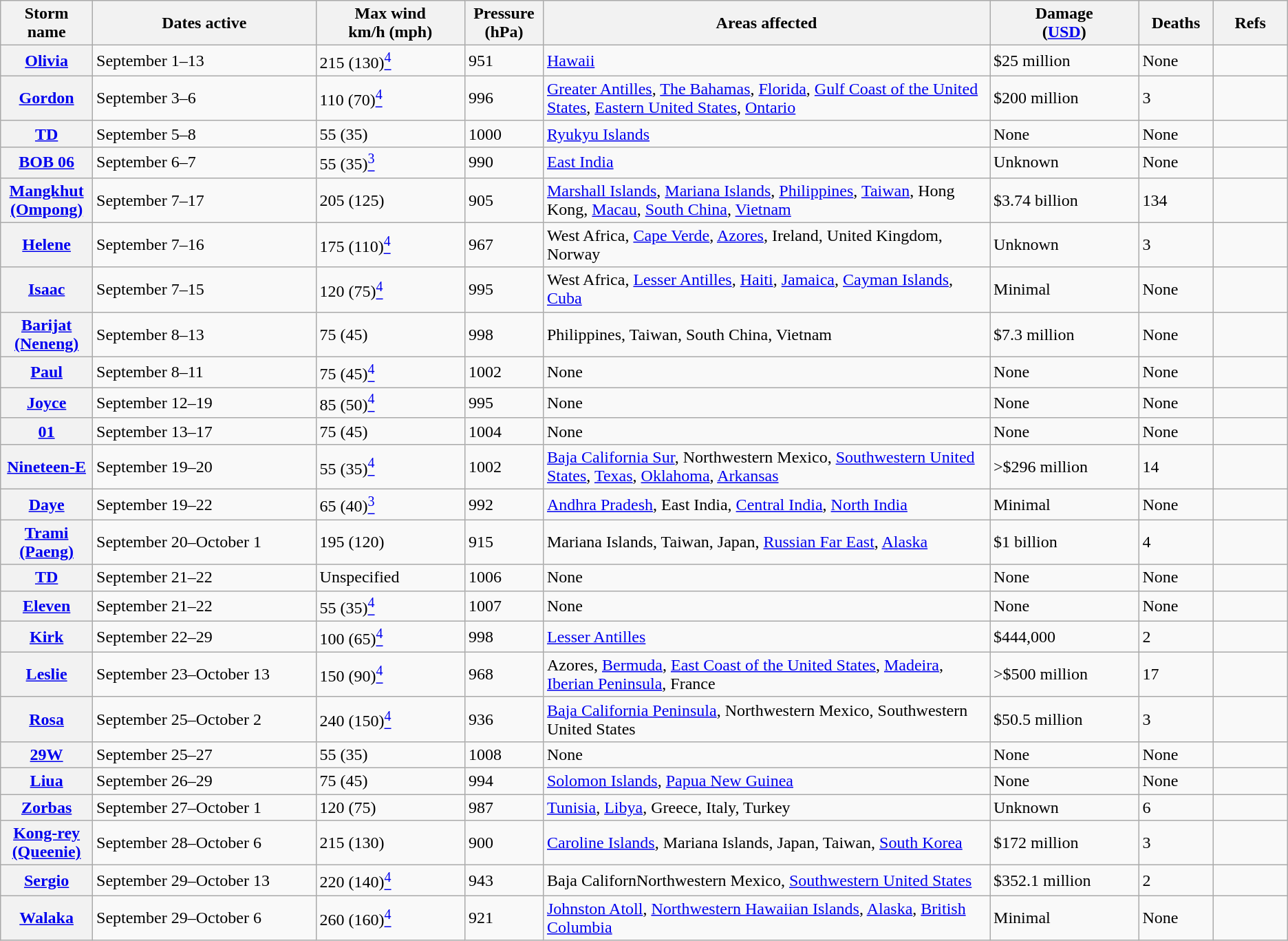<table class="wikitable sortable">
<tr>
<th style="width:5%;">Storm name</th>
<th style="width:15%;">Dates active</th>
<th style="width:10%;">Max wind<br>km/h (mph)</th>
<th style="width:5%;">Pressure<br>(hPa)</th>
<th style="width:30%;">Areas affected</th>
<th style="width:10%;">Damage<br>(<a href='#'>USD</a>)</th>
<th style="width:5%;">Deaths</th>
<th style="width:5%;">Refs</th>
</tr>
<tr>
<th><a href='#'>Olivia</a></th>
<td>September 1–13</td>
<td>215 (130)<a href='#'><sup>4</sup></a></td>
<td>951</td>
<td><a href='#'>Hawaii</a></td>
<td>$25 million</td>
<td>None</td>
<td></td>
</tr>
<tr>
<th><a href='#'>Gordon</a></th>
<td>September 3–6</td>
<td>110 (70)<a href='#'><sup>4</sup></a></td>
<td>996</td>
<td><a href='#'>Greater Antilles</a>, <a href='#'>The Bahamas</a>, <a href='#'>Florida</a>, <a href='#'>Gulf Coast of the United States</a>, <a href='#'>Eastern United States</a>, <a href='#'>Ontario</a></td>
<td>$200 million</td>
<td>3</td>
<td></td>
</tr>
<tr>
<th><a href='#'>TD</a></th>
<td>September 5–8</td>
<td>55 (35)</td>
<td>1000</td>
<td><a href='#'>Ryukyu Islands</a></td>
<td>None</td>
<td>None</td>
<td></td>
</tr>
<tr>
<th><a href='#'>BOB 06</a></th>
<td>September 6–7</td>
<td>55 (35)<a href='#'><sup>3</sup></a></td>
<td>990</td>
<td><a href='#'>East India</a></td>
<td>Unknown</td>
<td>None</td>
<td></td>
</tr>
<tr>
<th><a href='#'>Mangkhut (Ompong)</a></th>
<td>September 7–17</td>
<td>205 (125)</td>
<td>905</td>
<td><a href='#'>Marshall Islands</a>, <a href='#'>Mariana Islands</a>, <a href='#'>Philippines</a>, <a href='#'>Taiwan</a>, Hong Kong, <a href='#'>Macau</a>, <a href='#'>South China</a>, <a href='#'>Vietnam</a></td>
<td>$3.74 billion</td>
<td>134</td>
<td></td>
</tr>
<tr>
<th><a href='#'>Helene</a></th>
<td>September 7–16</td>
<td>175 (110)<a href='#'><sup>4</sup></a></td>
<td>967</td>
<td>West Africa, <a href='#'>Cape Verde</a>, <a href='#'>Azores</a>, Ireland, United Kingdom, Norway</td>
<td>Unknown</td>
<td>3</td>
<td></td>
</tr>
<tr>
<th><a href='#'>Isaac</a></th>
<td>September 7–15</td>
<td>120 (75)<a href='#'><sup>4</sup></a></td>
<td>995</td>
<td>West Africa, <a href='#'>Lesser Antilles</a>, <a href='#'>Haiti</a>, <a href='#'>Jamaica</a>, <a href='#'>Cayman Islands</a>, <a href='#'>Cuba</a></td>
<td>Minimal</td>
<td>None</td>
<td></td>
</tr>
<tr>
<th><a href='#'>Barijat (Neneng)</a></th>
<td>September 8–13</td>
<td>75 (45)</td>
<td>998</td>
<td>Philippines, Taiwan, South China, Vietnam</td>
<td>$7.3 million</td>
<td>None</td>
<td></td>
</tr>
<tr>
<th><a href='#'>Paul</a></th>
<td>September 8–11</td>
<td>75 (45)<a href='#'><sup>4</sup></a></td>
<td>1002</td>
<td>None</td>
<td>None</td>
<td>None</td>
<td></td>
</tr>
<tr>
<th><a href='#'>Joyce</a></th>
<td>September 12–19</td>
<td>85 (50)<a href='#'><sup>4</sup></a></td>
<td>995</td>
<td>None</td>
<td>None</td>
<td>None</td>
<td></td>
</tr>
<tr>
<th><a href='#'>01</a></th>
<td>September 13–17</td>
<td>75 (45)</td>
<td>1004</td>
<td>None</td>
<td>None</td>
<td>None</td>
<td></td>
</tr>
<tr>
<th><a href='#'>Nineteen-E</a></th>
<td>September 19–20</td>
<td>55 (35)<a href='#'><sup>4</sup></a></td>
<td>1002</td>
<td><a href='#'>Baja California Sur</a>, Northwestern Mexico, <a href='#'>Southwestern United States</a>, <a href='#'>Texas</a>, <a href='#'>Oklahoma</a>, <a href='#'>Arkansas</a></td>
<td>>$296 million</td>
<td>14</td>
<td></td>
</tr>
<tr>
<th><a href='#'>Daye</a></th>
<td>September 19–22</td>
<td>65 (40)<a href='#'><sup>3</sup></a></td>
<td>992</td>
<td><a href='#'>Andhra Pradesh</a>, East India, <a href='#'>Central India</a>, <a href='#'>North India</a></td>
<td>Minimal</td>
<td>None</td>
<td></td>
</tr>
<tr>
<th><a href='#'>Trami (Paeng)</a></th>
<td>September 20–October 1</td>
<td>195 (120)</td>
<td>915</td>
<td>Mariana Islands, Taiwan, Japan, <a href='#'>Russian Far East</a>, <a href='#'>Alaska</a></td>
<td>$1 billion</td>
<td>4</td>
<td></td>
</tr>
<tr>
<th><a href='#'>TD</a></th>
<td>September 21–22</td>
<td>Unspecified</td>
<td>1006</td>
<td>None</td>
<td>None</td>
<td>None</td>
<td></td>
</tr>
<tr>
<th><a href='#'>Eleven</a></th>
<td>September 21–22</td>
<td>55 (35)<a href='#'><sup>4</sup></a></td>
<td>1007</td>
<td>None</td>
<td>None</td>
<td>None</td>
<td></td>
</tr>
<tr>
<th><a href='#'>Kirk</a></th>
<td>September 22–29</td>
<td>100 (65)<a href='#'><sup>4</sup></a></td>
<td>998</td>
<td><a href='#'>Lesser Antilles</a></td>
<td>$444,000</td>
<td>2</td>
<td></td>
</tr>
<tr>
<th><a href='#'>Leslie</a></th>
<td>September 23–October 13</td>
<td>150 (90)<a href='#'><sup>4</sup></a></td>
<td>968</td>
<td>Azores, <a href='#'>Bermuda</a>, <a href='#'>East Coast of the United States</a>, <a href='#'>Madeira</a>, <a href='#'>Iberian Peninsula</a>, France</td>
<td>>$500 million</td>
<td>17</td>
<td></td>
</tr>
<tr>
<th><a href='#'>Rosa</a></th>
<td>September 25–October 2</td>
<td>240 (150)<a href='#'><sup>4</sup></a></td>
<td>936</td>
<td><a href='#'>Baja California Peninsula</a>, Northwestern Mexico, Southwestern United States</td>
<td>$50.5 million</td>
<td>3</td>
<td></td>
</tr>
<tr>
<th><a href='#'>29W</a></th>
<td>September 25–27</td>
<td>55 (35)</td>
<td>1008</td>
<td>None</td>
<td>None</td>
<td>None</td>
<td></td>
</tr>
<tr>
<th><a href='#'>Liua</a></th>
<td>September 26–29</td>
<td>75 (45)</td>
<td>994</td>
<td><a href='#'>Solomon Islands</a>, <a href='#'>Papua New Guinea</a></td>
<td>None</td>
<td>None</td>
<td></td>
</tr>
<tr>
<th><a href='#'>Zorbas</a></th>
<td>September 27–October 1</td>
<td>120 (75)</td>
<td>987</td>
<td><a href='#'>Tunisia</a>, <a href='#'>Libya</a>,   Greece, Italy, Turkey</td>
<td>Unknown</td>
<td>6</td>
<td></td>
</tr>
<tr>
<th><a href='#'>Kong-rey (Queenie)</a></th>
<td>September 28–October 6</td>
<td>215 (130)</td>
<td>900</td>
<td><a href='#'>Caroline Islands</a>, Mariana Islands, Japan, Taiwan, <a href='#'>South Korea</a></td>
<td>$172 million</td>
<td>3</td>
<td></td>
</tr>
<tr>
<th><a href='#'>Sergio</a></th>
<td>September 29–October 13</td>
<td>220 (140)<a href='#'><sup>4</sup></a></td>
<td>943</td>
<td>Baja CalifornNorthwestern Mexico, <a href='#'>Southwestern United States</a></td>
<td>$352.1 million</td>
<td>2</td>
<td></td>
</tr>
<tr>
<th><a href='#'>Walaka</a></th>
<td>September 29–October 6</td>
<td>260 (160)<a href='#'><sup>4</sup></a></td>
<td>921</td>
<td><a href='#'>Johnston Atoll</a>, <a href='#'>Northwestern Hawaiian Islands</a>, <a href='#'>Alaska</a>, <a href='#'>British Columbia</a></td>
<td>Minimal</td>
<td>None</td>
<td></td>
</tr>
</table>
